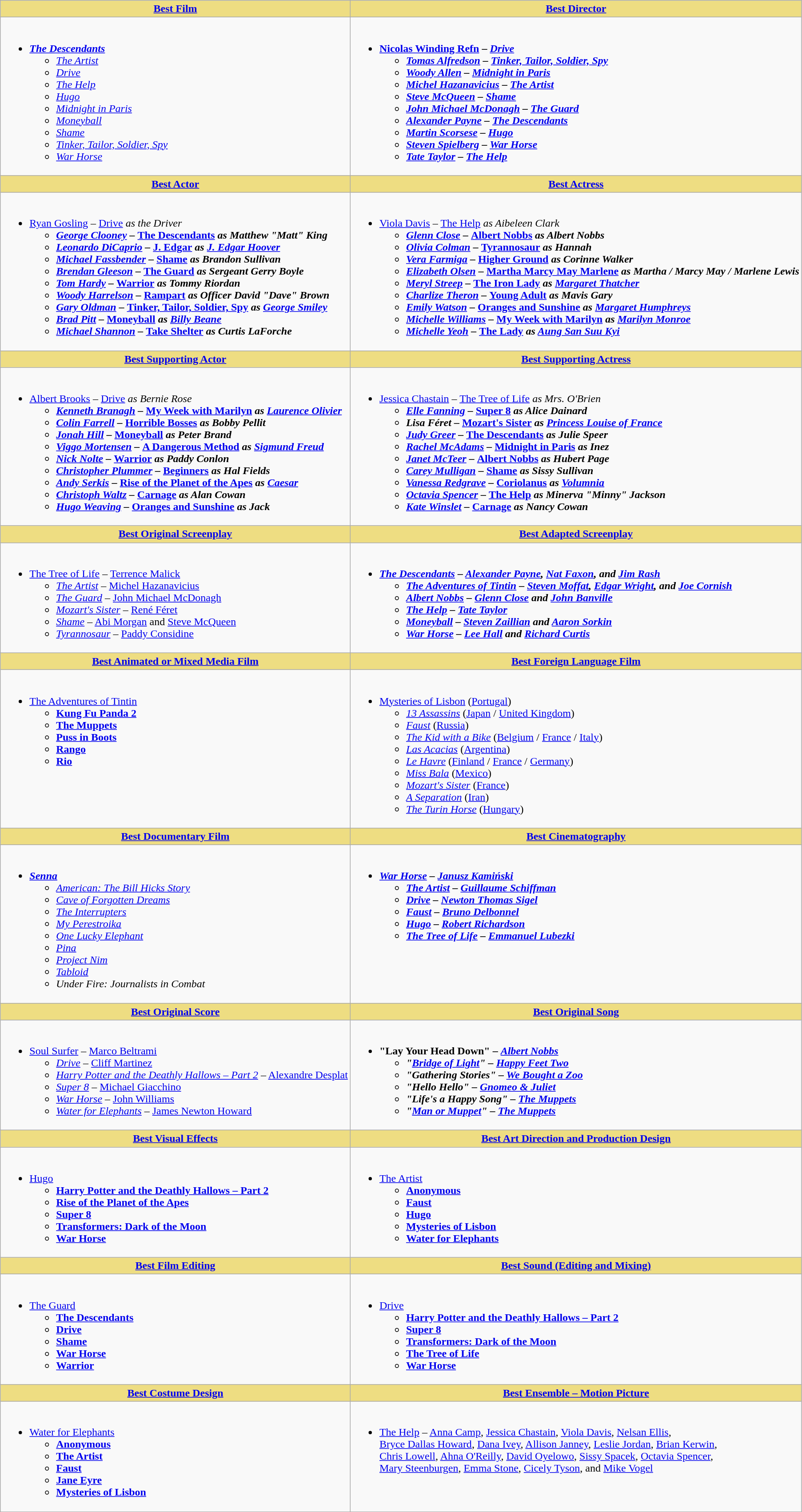<table class=wikitable style="width="100%">
<tr>
<th style="background:#EEDD82;"><a href='#'>Best Film</a></th>
<th style="background:#EEDD82;"><a href='#'>Best Director</a></th>
</tr>
<tr>
<td valign="top"><br><ul><li><strong><em><a href='#'>The Descendants</a></em></strong><ul><li><em><a href='#'>The Artist</a></em></li><li><em><a href='#'>Drive</a></em></li><li><em><a href='#'>The Help</a></em></li><li><em><a href='#'>Hugo</a></em></li><li><em><a href='#'>Midnight in Paris</a></em></li><li><em><a href='#'>Moneyball</a></em></li><li><em><a href='#'>Shame</a></em></li><li><em><a href='#'>Tinker, Tailor, Soldier, Spy</a></em></li><li><em><a href='#'>War Horse</a></em></li></ul></li></ul></td>
<td valign="top"><br><ul><li><strong><a href='#'>Nicolas Winding Refn</a> – <em><a href='#'>Drive</a><strong><em><ul><li><a href='#'>Tomas Alfredson</a> – </em><a href='#'>Tinker, Tailor, Soldier, Spy</a><em></li><li><a href='#'>Woody Allen</a> – </em><a href='#'>Midnight in Paris</a><em></li><li><a href='#'>Michel Hazanavicius</a> – </em><a href='#'>The Artist</a><em></li><li><a href='#'>Steve McQueen</a> – </em><a href='#'>Shame</a><em></li><li><a href='#'>John Michael McDonagh</a> – </em><a href='#'>The Guard</a><em></li><li><a href='#'>Alexander Payne</a> – </em><a href='#'>The Descendants</a><em></li><li><a href='#'>Martin Scorsese</a> – </em><a href='#'>Hugo</a><em></li><li><a href='#'>Steven Spielberg</a> – </em><a href='#'>War Horse</a><em></li><li><a href='#'>Tate Taylor</a> – </em><a href='#'>The Help</a><em></li></ul></li></ul></td>
</tr>
<tr>
<th style="background:#EEDD82;"><a href='#'>Best Actor</a></th>
<th style="background:#EEDD82;"><a href='#'>Best Actress</a></th>
</tr>
<tr>
<td valign="top"><br><ul><li></strong><a href='#'>Ryan Gosling</a> – </em><a href='#'>Drive</a><em> as the Driver<strong><ul><li><a href='#'>George Clooney</a> – </em><a href='#'>The Descendants</a><em> as Matthew "Matt" King</li><li><a href='#'>Leonardo DiCaprio</a> – </em><a href='#'>J. Edgar</a><em> as <a href='#'>J. Edgar Hoover</a></li><li><a href='#'>Michael Fassbender</a> – </em><a href='#'>Shame</a><em> as Brandon Sullivan</li><li><a href='#'>Brendan Gleeson</a> – </em><a href='#'>The Guard</a><em> as Sergeant Gerry Boyle</li><li><a href='#'>Tom Hardy</a> – </em><a href='#'>Warrior</a><em> as Tommy Riordan</li><li><a href='#'>Woody Harrelson</a> – </em><a href='#'>Rampart</a><em> as Officer David "Dave" Brown</li><li><a href='#'>Gary Oldman</a> – </em><a href='#'>Tinker, Tailor, Soldier, Spy</a><em> as <a href='#'>George Smiley</a></li><li><a href='#'>Brad Pitt</a> – </em><a href='#'>Moneyball</a><em> as <a href='#'>Billy Beane</a></li><li><a href='#'>Michael Shannon</a> – </em><a href='#'>Take Shelter</a><em> as Curtis LaForche</li></ul></li></ul></td>
<td valign="top"><br><ul><li></strong><a href='#'>Viola Davis</a> – </em><a href='#'>The Help</a><em> as Aibeleen Clark<strong><ul><li><a href='#'>Glenn Close</a> – </em><a href='#'>Albert Nobbs</a><em> as Albert Nobbs</li><li><a href='#'>Olivia Colman</a> – </em><a href='#'>Tyrannosaur</a><em> as Hannah</li><li><a href='#'>Vera Farmiga</a> – </em><a href='#'>Higher Ground</a><em> as Corinne Walker</li><li><a href='#'>Elizabeth Olsen</a> – </em><a href='#'>Martha Marcy May Marlene</a><em> as Martha / Marcy May / Marlene Lewis</li><li><a href='#'>Meryl Streep</a> – </em><a href='#'>The Iron Lady</a><em> as <a href='#'>Margaret Thatcher</a></li><li><a href='#'>Charlize Theron</a> – </em><a href='#'>Young Adult</a><em> as Mavis Gary</li><li><a href='#'>Emily Watson</a> – </em><a href='#'>Oranges and Sunshine</a><em> as <a href='#'>Margaret Humphreys</a></li><li><a href='#'>Michelle Williams</a> – </em><a href='#'>My Week with Marilyn</a><em> as <a href='#'>Marilyn Monroe</a></li><li><a href='#'>Michelle Yeoh</a> – </em><a href='#'>The Lady</a><em> as <a href='#'>Aung San Suu Kyi</a></li></ul></li></ul></td>
</tr>
<tr>
<th style="background:#EEDD82;"><a href='#'>Best Supporting Actor</a></th>
<th style="background:#EEDD82;"><a href='#'>Best Supporting Actress</a></th>
</tr>
<tr>
<td valign="top"><br><ul><li></strong><a href='#'>Albert Brooks</a> – </em><a href='#'>Drive</a><em> as Bernie Rose<strong><ul><li><a href='#'>Kenneth Branagh</a> – </em><a href='#'>My Week with Marilyn</a><em> as <a href='#'>Laurence Olivier</a></li><li><a href='#'>Colin Farrell</a> – </em><a href='#'>Horrible Bosses</a><em> as Bobby Pellit</li><li><a href='#'>Jonah Hill</a> – </em><a href='#'>Moneyball</a><em> as Peter Brand</li><li><a href='#'>Viggo Mortensen</a> – </em><a href='#'>A Dangerous Method</a><em> as <a href='#'>Sigmund Freud</a></li><li><a href='#'>Nick Nolte</a> – </em><a href='#'>Warrior</a><em> as Paddy Conlon</li><li><a href='#'>Christopher Plummer</a> – </em><a href='#'>Beginners</a><em> as Hal Fields</li><li><a href='#'>Andy Serkis</a> – </em><a href='#'>Rise of the Planet of the Apes</a><em> as <a href='#'>Caesar</a></li><li><a href='#'>Christoph Waltz</a> – </em><a href='#'>Carnage</a><em> as Alan Cowan</li><li><a href='#'>Hugo Weaving</a> – </em><a href='#'>Oranges and Sunshine</a><em> as Jack</li></ul></li></ul></td>
<td valign="top"><br><ul><li></strong><a href='#'>Jessica Chastain</a> – </em><a href='#'>The Tree of Life</a><em> as Mrs. O'Brien<strong><ul><li><a href='#'>Elle Fanning</a> – </em><a href='#'>Super 8</a><em> as Alice Dainard</li><li>Lisa Féret – </em><a href='#'>Mozart's Sister</a><em> as <a href='#'>Princess Louise of France</a></li><li><a href='#'>Judy Greer</a> – </em><a href='#'>The Descendants</a><em> as Julie Speer</li><li><a href='#'>Rachel McAdams</a> – </em><a href='#'>Midnight in Paris</a><em> as Inez</li><li><a href='#'>Janet McTeer</a> – </em><a href='#'>Albert Nobbs</a><em> as Hubert Page</li><li><a href='#'>Carey Mulligan</a> – </em><a href='#'>Shame</a><em> as Sissy Sullivan</li><li><a href='#'>Vanessa Redgrave</a> – </em><a href='#'>Coriolanus</a><em> as <a href='#'>Volumnia</a></li><li><a href='#'>Octavia Spencer</a> – </em><a href='#'>The Help</a><em> as Minerva "Minny" Jackson</li><li><a href='#'>Kate Winslet</a> – </em><a href='#'>Carnage</a><em> as Nancy Cowan</li></ul></li></ul></td>
</tr>
<tr>
<th style="background:#EEDD82;"><a href='#'>Best Original Screenplay</a></th>
<th style="background:#EEDD82;"><a href='#'>Best Adapted Screenplay</a></th>
</tr>
<tr>
<td valign="top"><br><ul><li></em></strong><a href='#'>The Tree of Life</a></em> – <a href='#'>Terrence Malick</a></strong><ul><li><em><a href='#'>The Artist</a></em> – <a href='#'>Michel Hazanavicius</a></li><li><em><a href='#'>The Guard</a></em> – <a href='#'>John Michael McDonagh</a></li><li><em><a href='#'>Mozart's Sister</a></em> – <a href='#'>René Féret</a></li><li><em><a href='#'>Shame</a></em> – <a href='#'>Abi Morgan</a> and <a href='#'>Steve McQueen</a></li><li><em><a href='#'>Tyrannosaur</a></em> – <a href='#'>Paddy Considine</a></li></ul></li></ul></td>
<td valign="top"><br><ul><li><strong><em><a href='#'>The Descendants</a><em> – <a href='#'>Alexander Payne</a>, <a href='#'>Nat Faxon</a>, and <a href='#'>Jim Rash</a><strong><ul><li></em><a href='#'>The Adventures of Tintin</a><em> – <a href='#'>Steven Moffat</a>, <a href='#'>Edgar Wright</a>, and <a href='#'>Joe Cornish</a></li><li></em><a href='#'>Albert Nobbs</a><em> – <a href='#'>Glenn Close</a> and <a href='#'>John Banville</a></li><li></em><a href='#'>The Help</a><em> – <a href='#'>Tate Taylor</a></li><li></em><a href='#'>Moneyball</a><em> – <a href='#'>Steven Zaillian</a> and <a href='#'>Aaron Sorkin</a></li><li></em><a href='#'>War Horse</a><em> – <a href='#'>Lee Hall</a> and <a href='#'>Richard Curtis</a></li></ul></li></ul></td>
</tr>
<tr>
<th style="background:#EEDD82;"><a href='#'>Best Animated or Mixed Media Film</a></th>
<th style="background:#EEDD82;"><a href='#'>Best Foreign Language Film</a></th>
</tr>
<tr>
<td valign="top"><br><ul><li></em></strong><a href='#'>The Adventures of Tintin</a><strong><em><ul><li></em><a href='#'>Kung Fu Panda 2</a><em></li><li></em><a href='#'>The Muppets</a><em></li><li></em><a href='#'>Puss in Boots</a><em></li><li></em><a href='#'>Rango</a><em></li><li></em><a href='#'>Rio</a><em></li></ul></li></ul></td>
<td valign="top"><br><ul><li></em></strong><a href='#'>Mysteries of Lisbon</a></em> (<a href='#'>Portugal</a>)</strong><ul><li><em><a href='#'>13 Assassins</a></em> (<a href='#'>Japan</a> / <a href='#'>United Kingdom</a>)</li><li><em><a href='#'>Faust</a></em> (<a href='#'>Russia</a>)</li><li><em><a href='#'>The Kid with a Bike</a></em> (<a href='#'>Belgium</a> / <a href='#'>France</a> / <a href='#'>Italy</a>)</li><li><em><a href='#'>Las Acacias</a></em> (<a href='#'>Argentina</a>)</li><li><em><a href='#'>Le Havre</a></em> (<a href='#'>Finland</a> / <a href='#'>France</a> / <a href='#'>Germany</a>)</li><li><em><a href='#'>Miss Bala</a></em> (<a href='#'>Mexico</a>)</li><li><em><a href='#'>Mozart's Sister</a></em> (<a href='#'>France</a>)</li><li><em><a href='#'>A Separation</a></em> (<a href='#'>Iran</a>)</li><li><em><a href='#'>The Turin Horse</a></em> (<a href='#'>Hungary</a>)</li></ul></li></ul></td>
</tr>
<tr>
<th style="background:#EEDD82;"><a href='#'>Best Documentary Film</a></th>
<th style="background:#EEDD82;"><a href='#'>Best Cinematography</a></th>
</tr>
<tr>
<td valign="top"><br><ul><li><strong><em><a href='#'>Senna</a></em></strong><ul><li><em><a href='#'>American: The Bill Hicks Story</a></em></li><li><em><a href='#'>Cave of Forgotten Dreams</a></em></li><li><em><a href='#'>The Interrupters</a></em></li><li><em><a href='#'>My Perestroika</a></em></li><li><em><a href='#'>One Lucky Elephant</a></em></li><li><em><a href='#'>Pina</a></em></li><li><em><a href='#'>Project Nim</a></em></li><li><em><a href='#'>Tabloid</a></em></li><li><em>Under Fire: Journalists in Combat</em></li></ul></li></ul></td>
<td valign="top"><br><ul><li><strong><em><a href='#'>War Horse</a><em> – <a href='#'>Janusz Kamiński</a><strong><ul><li></em><a href='#'>The Artist</a><em> – <a href='#'>Guillaume Schiffman</a></li><li></em><a href='#'>Drive</a><em> – <a href='#'>Newton Thomas Sigel</a></li><li></em><a href='#'>Faust</a><em> – <a href='#'>Bruno Delbonnel</a></li><li></em><a href='#'>Hugo</a><em> – <a href='#'>Robert Richardson</a></li><li></em><a href='#'>The Tree of Life</a><em> – <a href='#'>Emmanuel Lubezki</a></li></ul></li></ul></td>
</tr>
<tr>
<th style="background:#EEDD82;"><a href='#'>Best Original Score</a></th>
<th style="background:#EEDD82;"><a href='#'>Best Original Song</a></th>
</tr>
<tr>
<td valign="top"><br><ul><li></em></strong><a href='#'>Soul Surfer</a></em> – <a href='#'>Marco Beltrami</a></strong><ul><li><em><a href='#'>Drive</a></em> – <a href='#'>Cliff Martinez</a></li><li><em><a href='#'>Harry Potter and the Deathly Hallows – Part 2</a></em> – <a href='#'>Alexandre Desplat</a></li><li><em><a href='#'>Super 8</a></em> – <a href='#'>Michael Giacchino</a></li><li><em><a href='#'>War Horse</a></em> – <a href='#'>John Williams</a></li><li><em><a href='#'>Water for Elephants</a></em> – <a href='#'>James Newton Howard</a></li></ul></li></ul></td>
<td valign="top"><br><ul><li><strong>"Lay Your Head Down" – <em><a href='#'>Albert Nobbs</a><strong><em><ul><li>"<a href='#'>Bridge of Light</a>" – </em><a href='#'>Happy Feet Two</a><em></li><li>"Gathering Stories" – </em><a href='#'>We Bought a Zoo</a><em></li><li>"Hello Hello" – </em><a href='#'>Gnomeo & Juliet</a><em></li><li>"Life's a Happy Song" – </em><a href='#'>The Muppets</a><em></li><li>"<a href='#'>Man or Muppet</a>" – </em><a href='#'>The Muppets</a><em></li></ul></li></ul></td>
</tr>
<tr>
<th style="background:#EEDD82;"><a href='#'>Best Visual Effects</a></th>
<th style="background:#EEDD82;"><a href='#'>Best Art Direction and Production Design</a></th>
</tr>
<tr>
<td valign="top"><br><ul><li></em></strong><a href='#'>Hugo</a><strong><em><ul><li></em><a href='#'>Harry Potter and the Deathly Hallows – Part 2</a><em></li><li></em><a href='#'>Rise of the Planet of the Apes</a><em></li><li></em><a href='#'>Super 8</a><em></li><li></em><a href='#'>Transformers: Dark of the Moon</a><em></li><li></em><a href='#'>War Horse</a><em></li></ul></li></ul></td>
<td valign="top"><br><ul><li></em></strong><a href='#'>The Artist</a><strong><em><ul><li></em><a href='#'>Anonymous</a><em></li><li></em><a href='#'>Faust</a><em></li><li></em><a href='#'>Hugo</a><em></li><li></em><a href='#'>Mysteries of Lisbon</a><em></li><li></em><a href='#'>Water for Elephants</a><em></li></ul></li></ul></td>
</tr>
<tr>
<th style="background:#EEDD82;"><a href='#'>Best Film Editing</a></th>
<th style="background:#EEDD82;"><a href='#'>Best Sound (Editing and Mixing)</a></th>
</tr>
<tr>
<td valign="top"><br><ul><li></em></strong><a href='#'>The Guard</a><strong><em><ul><li></em><a href='#'>The Descendants</a><em></li><li></em><a href='#'>Drive</a><em></li><li></em><a href='#'>Shame</a><em></li><li></em><a href='#'>War Horse</a><em></li><li></em><a href='#'>Warrior</a><em></li></ul></li></ul></td>
<td valign="top"><br><ul><li></em></strong><a href='#'>Drive</a><strong><em><ul><li></em><a href='#'>Harry Potter and the Deathly Hallows – Part 2</a><em></li><li></em><a href='#'>Super 8</a><em></li><li></em><a href='#'>Transformers: Dark of the Moon</a><em></li><li></em><a href='#'>The Tree of Life</a><em></li><li></em><a href='#'>War Horse</a><em></li></ul></li></ul></td>
</tr>
<tr>
<th style="background:#EEDD82;"><a href='#'>Best Costume Design</a></th>
<th style="background:#EEDD82;"><a href='#'>Best Ensemble – Motion Picture</a></th>
</tr>
<tr>
<td valign="top"><br><ul><li></em></strong><a href='#'>Water for Elephants</a><strong><em><ul><li></em><a href='#'>Anonymous</a><em></li><li></em><a href='#'>The Artist</a><em></li><li></em><a href='#'>Faust</a><em></li><li></em><a href='#'>Jane Eyre</a><em></li><li></em><a href='#'>Mysteries of Lisbon</a><em></li></ul></li></ul></td>
<td valign="top"><br><ul><li></em></strong><a href='#'>The Help</a></em> – <a href='#'>Anna Camp</a>, <a href='#'>Jessica Chastain</a>, <a href='#'>Viola Davis</a>, <a href='#'>Nelsan Ellis</a>, <br> <a href='#'>Bryce Dallas Howard</a>, <a href='#'>Dana Ivey</a>, <a href='#'>Allison Janney</a>, <a href='#'>Leslie Jordan</a>, <a href='#'>Brian Kerwin</a>, <br> <a href='#'>Chris Lowell</a>, <a href='#'>Ahna O'Reilly</a>, <a href='#'>David Oyelowo</a>, <a href='#'>Sissy Spacek</a>, <a href='#'>Octavia Spencer</a>, <br> <a href='#'>Mary Steenburgen</a>, <a href='#'>Emma Stone</a>, <a href='#'>Cicely Tyson</a>, and <a href='#'>Mike Vogel</a></strong></li></ul></td>
</tr>
</table>
